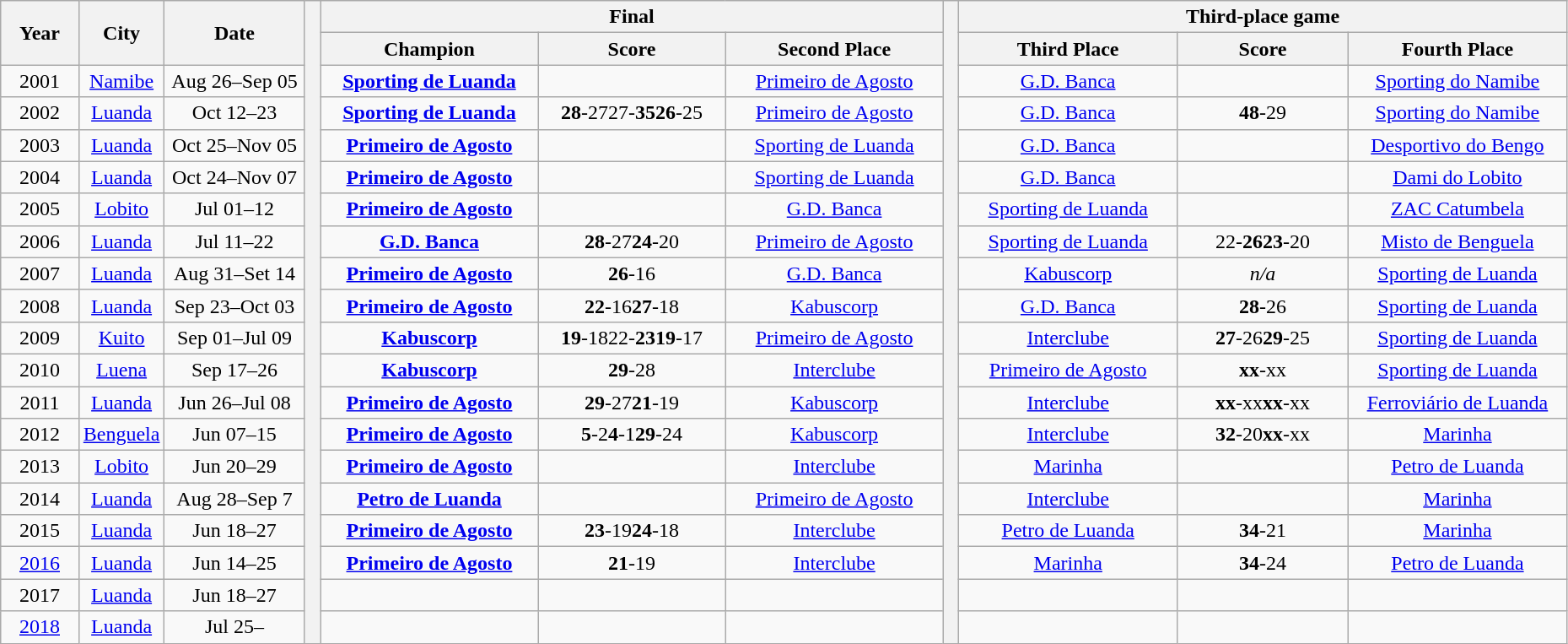<table class="wikitable" style="width: 98%; text-align: center;">
<tr>
<th rowspan=2 width=5%>Year</th>
<th rowspan=2 width=5%>City</th>
<th rowspan=2 width=9%>Date</th>
<th width=1% rowspan=20 bgcolor=ffffff></th>
<th colspan=3>Final</th>
<th width=1% rowspan=20 bgcolor=ffffff></th>
<th colspan=3>Third-place game</th>
</tr>
<tr>
<th width=14%>Champion</th>
<th width=12%>Score</th>
<th width=14%>Second Place</th>
<th width=14%>Third Place</th>
<th width=11%>Score</th>
<th width=14%>Fourth Place</th>
</tr>
<tr>
<td>2001</td>
<td><a href='#'>Namibe</a></td>
<td>Aug 26–Sep 05</td>
<td><strong><a href='#'>Sporting de Luanda</a></strong></td>
<td></td>
<td><a href='#'>Primeiro de Agosto</a></td>
<td><a href='#'>G.D. Banca</a></td>
<td></td>
<td><a href='#'>Sporting do Namibe</a></td>
</tr>
<tr>
<td>2002</td>
<td><a href='#'>Luanda</a></td>
<td>Oct 12–23</td>
<td><strong><a href='#'>Sporting de Luanda</a></strong></td>
<td><strong>28</strong>-2727-<strong>35</strong><strong>26</strong>-25</td>
<td><a href='#'>Primeiro de Agosto</a></td>
<td><a href='#'>G.D. Banca</a></td>
<td><strong>48</strong>-29</td>
<td><a href='#'>Sporting do Namibe</a></td>
</tr>
<tr>
<td>2003</td>
<td><a href='#'>Luanda</a></td>
<td>Oct 25–Nov 05</td>
<td><strong><a href='#'>Primeiro de Agosto</a></strong></td>
<td></td>
<td><a href='#'>Sporting de Luanda</a></td>
<td><a href='#'>G.D. Banca</a></td>
<td></td>
<td><a href='#'>Desportivo do Bengo</a></td>
</tr>
<tr>
<td>2004</td>
<td><a href='#'>Luanda</a></td>
<td>Oct 24–Nov 07</td>
<td><strong><a href='#'>Primeiro de Agosto</a></strong></td>
<td></td>
<td><a href='#'>Sporting de Luanda</a></td>
<td><a href='#'>G.D. Banca</a></td>
<td></td>
<td><a href='#'>Dami do Lobito</a></td>
</tr>
<tr>
<td>2005</td>
<td><a href='#'>Lobito</a></td>
<td>Jul 01–12</td>
<td><strong><a href='#'>Primeiro de Agosto</a></strong></td>
<td></td>
<td><a href='#'>G.D. Banca</a></td>
<td><a href='#'>Sporting de Luanda</a></td>
<td></td>
<td><a href='#'>ZAC Catumbela</a></td>
</tr>
<tr>
<td>2006</td>
<td><a href='#'>Luanda</a></td>
<td>Jul 11–22</td>
<td><strong><a href='#'>G.D. Banca</a></strong></td>
<td><strong>28</strong>-27<strong>24</strong>-20</td>
<td><a href='#'>Primeiro de Agosto</a></td>
<td><a href='#'>Sporting de Luanda</a></td>
<td>22-<strong>26</strong><strong>23</strong>-20</td>
<td><a href='#'>Misto de Benguela</a></td>
</tr>
<tr>
<td>2007</td>
<td><a href='#'>Luanda</a></td>
<td>Aug 31–Set 14</td>
<td><strong><a href='#'>Primeiro de Agosto</a></strong></td>
<td><strong>26</strong>-16</td>
<td><a href='#'>G.D. Banca</a></td>
<td><a href='#'>Kabuscorp</a></td>
<td><em>n/a</em></td>
<td><a href='#'>Sporting de Luanda</a></td>
</tr>
<tr>
<td>2008</td>
<td><a href='#'>Luanda</a></td>
<td>Sep 23–Oct 03</td>
<td><strong><a href='#'>Primeiro de Agosto</a></strong></td>
<td><strong>22</strong>-16<strong>27</strong>-18</td>
<td><a href='#'>Kabuscorp</a></td>
<td><a href='#'>G.D. Banca</a></td>
<td><strong>28</strong>-26</td>
<td><a href='#'>Sporting de Luanda</a></td>
</tr>
<tr>
<td>2009</td>
<td><a href='#'>Kuito</a></td>
<td>Sep 01–Jul 09</td>
<td><strong><a href='#'>Kabuscorp</a></strong></td>
<td><strong>19</strong>-1822-<strong>23</strong><strong>19</strong>-17</td>
<td><a href='#'>Primeiro de Agosto</a></td>
<td><a href='#'>Interclube</a></td>
<td><strong>27</strong>-26<strong>29</strong>-25</td>
<td><a href='#'>Sporting de Luanda</a></td>
</tr>
<tr>
<td>2010</td>
<td><a href='#'>Luena</a></td>
<td>Sep 17–26</td>
<td><strong><a href='#'>Kabuscorp</a></strong></td>
<td><strong>29</strong>-28</td>
<td><a href='#'>Interclube</a></td>
<td><a href='#'>Primeiro de Agosto</a></td>
<td><strong>xx</strong>-xx</td>
<td><a href='#'>Sporting de Luanda</a></td>
</tr>
<tr>
<td>2011</td>
<td><a href='#'>Luanda</a></td>
<td>Jun 26–Jul 08</td>
<td><strong><a href='#'>Primeiro de Agosto</a></strong></td>
<td><strong>29</strong>-27<strong>21</strong>-19</td>
<td><a href='#'>Kabuscorp</a></td>
<td><a href='#'>Interclube</a></td>
<td><strong>xx</strong>-xx<strong>xx</strong>-xx</td>
<td><a href='#'>Ferroviário de Luanda</a></td>
</tr>
<tr>
<td>2012</td>
<td><a href='#'>Benguela</a></td>
<td>Jun 07–15</td>
<td><strong><a href='#'>Primeiro de Agosto</a></strong></td>
<td><strong>5</strong>-2<strong>4</strong>-1<strong>29</strong>-24</td>
<td><a href='#'>Kabuscorp</a></td>
<td><a href='#'>Interclube</a></td>
<td><strong>32</strong>-20<strong>xx</strong>-xx</td>
<td><a href='#'>Marinha</a></td>
</tr>
<tr>
<td>2013</td>
<td><a href='#'>Lobito</a></td>
<td>Jun 20–29</td>
<td><strong><a href='#'>Primeiro de Agosto</a></strong></td>
<td></td>
<td><a href='#'>Interclube</a></td>
<td><a href='#'>Marinha</a></td>
<td></td>
<td><a href='#'>Petro de Luanda</a></td>
</tr>
<tr>
<td>2014</td>
<td><a href='#'>Luanda</a></td>
<td>Aug 28–Sep 7</td>
<td><strong><a href='#'>Petro de Luanda</a></strong></td>
<td></td>
<td><a href='#'>Primeiro de Agosto</a></td>
<td><a href='#'>Interclube</a></td>
<td></td>
<td><a href='#'>Marinha</a></td>
</tr>
<tr>
<td>2015</td>
<td><a href='#'>Luanda</a></td>
<td>Jun 18–27</td>
<td><strong><a href='#'>Primeiro de Agosto</a></strong></td>
<td><strong>23</strong>-19<strong>24</strong>-18</td>
<td><a href='#'>Interclube</a></td>
<td><a href='#'>Petro de Luanda</a></td>
<td><strong>34</strong>-21</td>
<td><a href='#'>Marinha</a></td>
</tr>
<tr>
<td><a href='#'>2016</a></td>
<td><a href='#'>Luanda</a></td>
<td>Jun 14–25</td>
<td><strong><a href='#'>Primeiro de Agosto</a></strong></td>
<td><strong>21</strong>-19</td>
<td><a href='#'>Interclube</a></td>
<td><a href='#'>Marinha</a></td>
<td><strong>34</strong>-24</td>
<td><a href='#'>Petro de Luanda</a></td>
</tr>
<tr>
<td>2017</td>
<td><a href='#'>Luanda</a></td>
<td>Jun 18–27</td>
<td></td>
<td></td>
<td></td>
<td></td>
<td></td>
<td></td>
</tr>
<tr>
<td><a href='#'>2018</a></td>
<td><a href='#'>Luanda</a></td>
<td>Jul 25–</td>
<td></td>
<td></td>
<td></td>
<td></td>
<td></td>
<td></td>
</tr>
</table>
